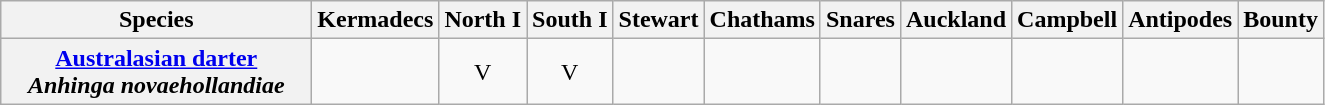<table class="wikitable" style="text-align:center">
<tr>
<th width="200">Species</th>
<th>Kermadecs</th>
<th>North I</th>
<th>South I</th>
<th>Stewart</th>
<th>Chathams</th>
<th>Snares</th>
<th>Auckland</th>
<th>Campbell</th>
<th>Antipodes</th>
<th>Bounty</th>
</tr>
<tr>
<th><a href='#'>Australasian darter</a><br><em>Anhinga novaehollandiae</em></th>
<td></td>
<td>V</td>
<td>V</td>
<td></td>
<td></td>
<td></td>
<td></td>
<td></td>
<td></td>
<td></td>
</tr>
</table>
